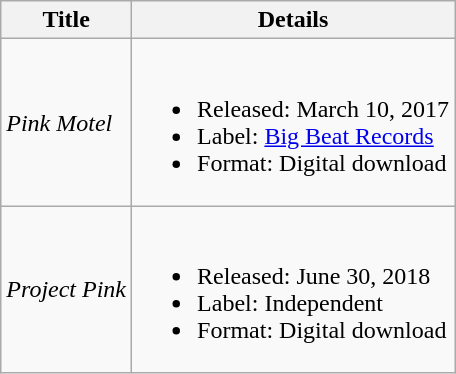<table class="wikitable">
<tr>
<th>Title</th>
<th>Details</th>
</tr>
<tr>
<td><em>Pink Motel</em></td>
<td><br><ul><li>Released: March 10, 2017</li><li>Label: <a href='#'>Big Beat Records</a></li><li>Format: Digital download</li></ul></td>
</tr>
<tr>
<td><em>Project Pink</em></td>
<td><br><ul><li>Released: June 30, 2018</li><li>Label: Independent</li><li>Format: Digital download</li></ul></td>
</tr>
</table>
